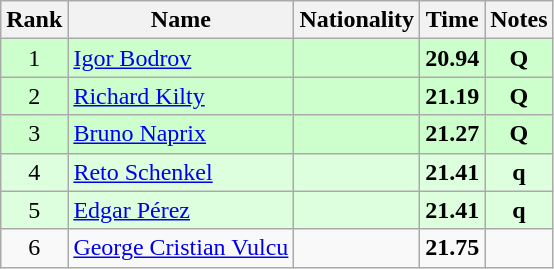<table class="wikitable sortable" style="text-align:center">
<tr>
<th>Rank</th>
<th>Name</th>
<th>Nationality</th>
<th>Time</th>
<th>Notes</th>
</tr>
<tr bgcolor=ccffcc>
<td>1</td>
<td align=left><a href='#'>Igor Bodrov</a></td>
<td align=left></td>
<td><strong>20.94</strong></td>
<td><strong>Q</strong></td>
</tr>
<tr bgcolor=ccffcc>
<td>2</td>
<td align=left><a href='#'>Richard Kilty</a></td>
<td align=left></td>
<td><strong>21.19</strong></td>
<td><strong>Q</strong></td>
</tr>
<tr bgcolor=ccffcc>
<td>3</td>
<td align=left><a href='#'>Bruno Naprix</a></td>
<td align=left></td>
<td><strong>21.27</strong></td>
<td><strong>Q</strong></td>
</tr>
<tr bgcolor=ddffdd>
<td>4</td>
<td align=left><a href='#'>Reto Schenkel</a></td>
<td align=left></td>
<td><strong>21.41</strong></td>
<td><strong>q</strong></td>
</tr>
<tr bgcolor=ddffdd>
<td>5</td>
<td align=left><a href='#'>Edgar Pérez</a></td>
<td align=left></td>
<td><strong>21.41</strong></td>
<td><strong>q</strong></td>
</tr>
<tr>
<td>6</td>
<td align=left><a href='#'>George Cristian Vulcu</a></td>
<td align=left></td>
<td><strong>21.75</strong></td>
<td></td>
</tr>
</table>
